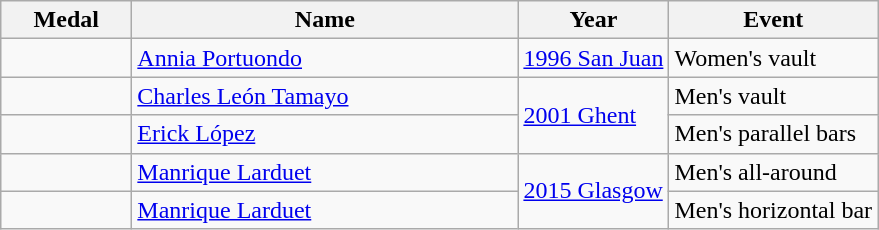<table class="wikitable sortable">
<tr>
<th style="width:5em;">Medal</th>
<th width=250>Name</th>
<th>Year</th>
<th>Event</th>
</tr>
<tr>
<td></td>
<td><a href='#'>Annia Portuondo</a></td>
<td> <a href='#'>1996 San Juan</a></td>
<td>Women's vault</td>
</tr>
<tr>
<td></td>
<td><a href='#'>Charles León Tamayo</a></td>
<td rowspan="2"> <a href='#'>2001 Ghent</a></td>
<td>Men's vault</td>
</tr>
<tr>
<td></td>
<td><a href='#'>Erick López</a></td>
<td>Men's parallel bars</td>
</tr>
<tr>
<td></td>
<td><a href='#'>Manrique Larduet</a></td>
<td rowspan="2"> <a href='#'>2015 Glasgow</a></td>
<td>Men's all-around</td>
</tr>
<tr>
<td></td>
<td><a href='#'>Manrique Larduet</a></td>
<td>Men's horizontal bar</td>
</tr>
</table>
